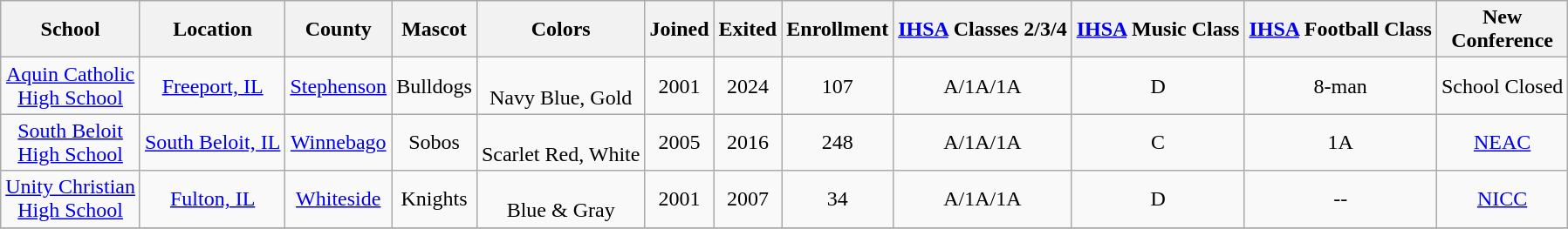<table class="wikitable sortable" style="text-align:center;">
<tr>
<th><strong>School</strong></th>
<th><strong>Location</strong></th>
<th><strong>County</strong></th>
<th><strong>Mascot</strong></th>
<th><strong>Colors</strong></th>
<th><strong>Joined</strong></th>
<th><strong>Exited</strong></th>
<th><strong>Enrollment</strong></th>
<th><a href='#'>IHSA</a> <strong>Classes 2/3/4</strong></th>
<th><a href='#'>IHSA</a> <strong>Music Class</strong></th>
<th><a href='#'>IHSA</a> <strong>Football Class</strong></th>
<th><strong>New<br>Conference</strong></th>
</tr>
<tr>
<td><a href='#'>Aquin Catholic<br>High School</a></td>
<td><a href='#'>Freeport, IL</a></td>
<td><a href='#'>Stephenson</a></td>
<td>Bulldogs</td>
<td> <br>Navy Blue, Gold</td>
<td>2001</td>
<td>2024</td>
<td>107</td>
<td>A/1A/1A</td>
<td>D</td>
<td>8-man</td>
<td>School Closed</td>
</tr>
<tr>
<td><a href='#'>South Beloit <br> High School</a></td>
<td><a href='#'>South Beloit, IL</a></td>
<td><a href='#'>Winnebago</a></td>
<td>Sobos</td>
<td> <br>Scarlet Red, White</td>
<td>2005</td>
<td>2016</td>
<td>248</td>
<td>A/1A/1A</td>
<td>C</td>
<td>1A</td>
<td><a href='#'>NEAC</a></td>
</tr>
<tr>
<td><a href='#'>Unity Christian<br> High School</a></td>
<td><a href='#'>Fulton, IL</a></td>
<td><a href='#'>Whiteside</a></td>
<td>Knights</td>
<td> <br>Blue & Gray</td>
<td>2001</td>
<td>2007</td>
<td>34</td>
<td>A/1A/1A</td>
<td>D</td>
<td>--</td>
<td><a href='#'>NICC</a></td>
</tr>
<tr>
</tr>
</table>
